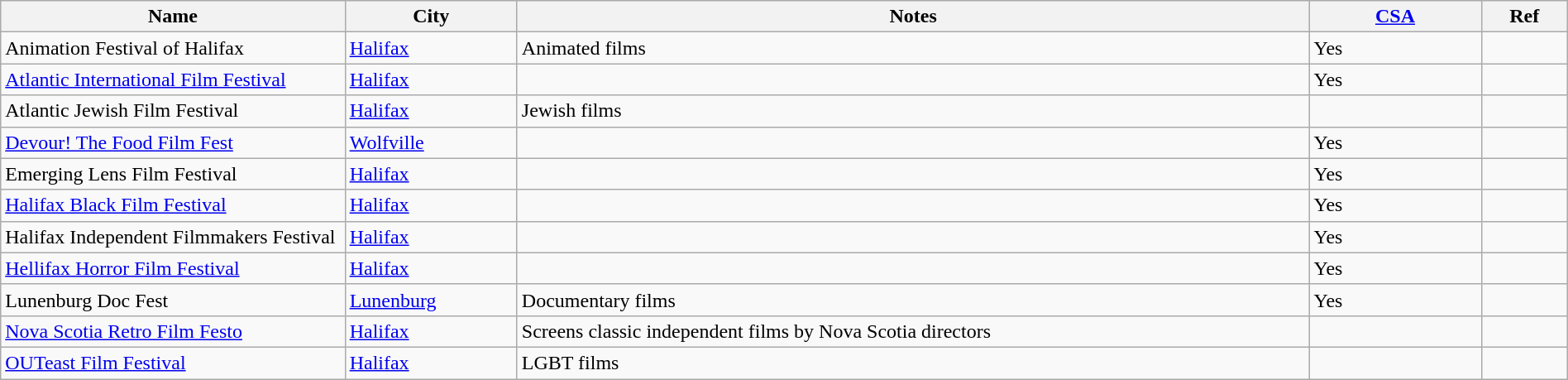<table class="wikitable sortable" width=100%>
<tr>
<th style="width:20%;">Name</th>
<th style="width:10%;">City</th>
<th style="width:46%;">Notes</th>
<th style="width:10%;"><a href='#'>CSA</a></th>
<th style="width:5%;">Ref</th>
</tr>
<tr>
<td>Animation Festival of Halifax</td>
<td><a href='#'>Halifax</a></td>
<td>Animated films</td>
<td>Yes</td>
<td></td>
</tr>
<tr>
<td><a href='#'>Atlantic International Film Festival</a></td>
<td><a href='#'>Halifax</a></td>
<td></td>
<td>Yes</td>
<td></td>
</tr>
<tr>
<td>Atlantic Jewish Film Festival</td>
<td><a href='#'>Halifax</a></td>
<td>Jewish films</td>
<td></td>
<td></td>
</tr>
<tr>
<td><a href='#'>Devour! The Food Film Fest</a></td>
<td><a href='#'>Wolfville</a></td>
<td></td>
<td>Yes</td>
<td></td>
</tr>
<tr>
<td>Emerging Lens Film Festival</td>
<td><a href='#'>Halifax</a></td>
<td></td>
<td>Yes</td>
<td></td>
</tr>
<tr>
<td><a href='#'>Halifax Black Film Festival</a></td>
<td><a href='#'>Halifax</a></td>
<td></td>
<td>Yes</td>
<td></td>
</tr>
<tr>
<td>Halifax Independent Filmmakers Festival</td>
<td><a href='#'>Halifax</a></td>
<td></td>
<td>Yes</td>
<td></td>
</tr>
<tr>
<td><a href='#'>Hellifax Horror Film Festival</a></td>
<td><a href='#'>Halifax</a></td>
<td></td>
<td>Yes</td>
<td></td>
</tr>
<tr>
<td>Lunenburg Doc Fest</td>
<td><a href='#'>Lunenburg</a></td>
<td>Documentary films</td>
<td>Yes</td>
<td></td>
</tr>
<tr>
<td><a href='#'>Nova Scotia Retro Film Festo</a></td>
<td><a href='#'>Halifax</a></td>
<td>Screens classic independent films by Nova Scotia directors</td>
<td></td>
<td></td>
</tr>
<tr>
<td><a href='#'>OUTeast Film Festival</a></td>
<td><a href='#'>Halifax</a></td>
<td>LGBT films</td>
<td></td>
<td></td>
</tr>
</table>
